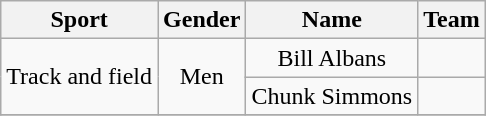<table class="wikitable" style="text-align: center;">
<tr>
<th>Sport</th>
<th>Gender</th>
<th>Name</th>
<th>Team</th>
</tr>
<tr>
<td rowspan="2">Track and field</td>
<td rowspan="2">Men</td>
<td>Bill Albans</td>
<td></td>
</tr>
<tr>
<td>Chunk Simmons</td>
<td></td>
</tr>
<tr>
</tr>
</table>
